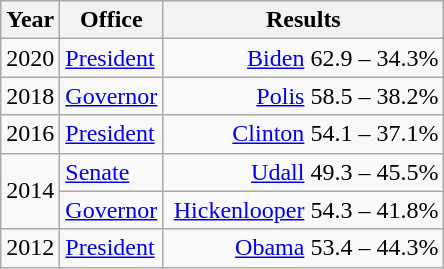<table class=wikitable>
<tr>
<th width="30">Year</th>
<th width="60">Office</th>
<th width="180">Results</th>
</tr>
<tr>
<td>2020</td>
<td><a href='#'>President</a></td>
<td align="right" ><a href='#'>Biden</a> 62.9 – 34.3%</td>
</tr>
<tr>
<td>2018</td>
<td><a href='#'>Governor</a></td>
<td align="right" ><a href='#'>Polis</a> 58.5 – 38.2%</td>
</tr>
<tr>
<td>2016</td>
<td><a href='#'>President</a></td>
<td align="right" ><a href='#'>Clinton</a> 54.1 – 37.1%</td>
</tr>
<tr>
<td rowspan="2">2014</td>
<td><a href='#'>Senate</a></td>
<td align="right" ><a href='#'>Udall</a> 49.3 – 45.5%</td>
</tr>
<tr>
<td><a href='#'>Governor</a></td>
<td align="right" ><a href='#'>Hickenlooper</a> 54.3 – 41.8%</td>
</tr>
<tr>
<td>2012</td>
<td><a href='#'>President</a></td>
<td align="right" ><a href='#'>Obama</a> 53.4 – 44.3%</td>
</tr>
</table>
